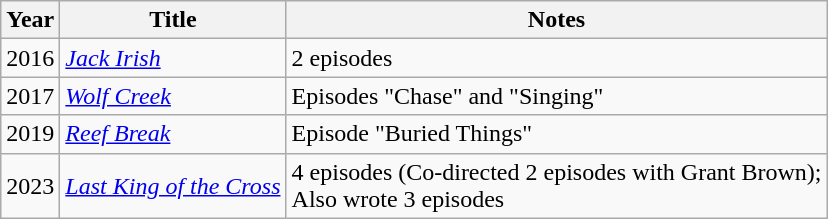<table class="wikitable">
<tr>
<th>Year</th>
<th>Title</th>
<th>Notes</th>
</tr>
<tr>
<td>2016</td>
<td><em><a href='#'>Jack Irish</a></em></td>
<td>2 episodes</td>
</tr>
<tr>
<td>2017</td>
<td><em><a href='#'>Wolf Creek</a></em></td>
<td>Episodes "Chase" and "Singing"</td>
</tr>
<tr>
<td>2019</td>
<td><em><a href='#'>Reef Break</a></em></td>
<td>Episode "Buried Things"</td>
</tr>
<tr>
<td>2023</td>
<td><em><a href='#'>Last King of the Cross</a></em></td>
<td>4 episodes (Co-directed 2 episodes with Grant Brown);<br>Also wrote 3 episodes</td>
</tr>
</table>
